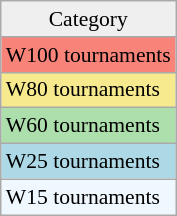<table class=wikitable style=font-size:90%;>
<tr align=center>
<td style="background:#efefef;">Category</td>
</tr>
<tr style="background:#f88379;">
<td>W100 tournaments</td>
</tr>
<tr style="background:#f7e98e;">
<td>W80 tournaments</td>
</tr>
<tr style="background:#addfad;">
<td>W60 tournaments</td>
</tr>
<tr style="background:lightblue;">
<td>W25 tournaments</td>
</tr>
<tr style="background:#f0f8ff;">
<td>W15 tournaments</td>
</tr>
</table>
